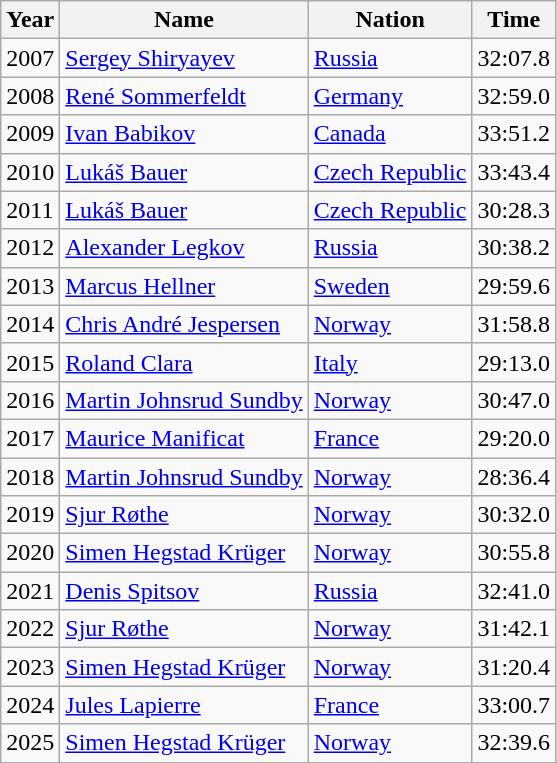<table class="wikitable sortable">
<tr>
<th>Year</th>
<th>Name</th>
<th>Nation</th>
<th>Time</th>
</tr>
<tr>
<td>2007</td>
<td><a href='#'>Sergey Shiryayev</a></td>
<td> <a href='#'>Russia</a></td>
<td>32:07.8</td>
</tr>
<tr>
<td>2008</td>
<td><a href='#'>René Sommerfeldt</a></td>
<td> <a href='#'>Germany</a></td>
<td>32:59.0</td>
</tr>
<tr>
<td>2009</td>
<td><a href='#'>Ivan Babikov</a></td>
<td> <a href='#'>Canada</a></td>
<td>33:51.2</td>
</tr>
<tr>
<td>2010</td>
<td><a href='#'>Lukáš Bauer</a></td>
<td> <a href='#'>Czech Republic</a></td>
<td>33:43.4</td>
</tr>
<tr>
<td>2011</td>
<td><a href='#'>Lukáš Bauer</a></td>
<td> <a href='#'>Czech Republic</a></td>
<td>30:28.3</td>
</tr>
<tr>
<td>2012</td>
<td><a href='#'>Alexander Legkov</a></td>
<td> <a href='#'>Russia</a></td>
<td>30:38.2</td>
</tr>
<tr>
<td>2013</td>
<td><a href='#'>Marcus Hellner</a></td>
<td> <a href='#'>Sweden</a></td>
<td>29:59.6</td>
</tr>
<tr>
<td>2014</td>
<td><a href='#'>Chris André Jespersen</a></td>
<td> <a href='#'>Norway</a></td>
<td>31:58.8</td>
</tr>
<tr>
<td>2015</td>
<td><a href='#'>Roland Clara</a></td>
<td> <a href='#'>Italy</a></td>
<td>29:13.0</td>
</tr>
<tr>
<td>2016</td>
<td><a href='#'>Martin Johnsrud Sundby</a></td>
<td> <a href='#'>Norway</a></td>
<td>30:47.0</td>
</tr>
<tr>
<td>2017</td>
<td><a href='#'>Maurice Manificat</a></td>
<td> <a href='#'>France</a></td>
<td>29:20.0</td>
</tr>
<tr>
<td>2018</td>
<td><a href='#'>Martin Johnsrud Sundby</a></td>
<td> <a href='#'>Norway</a></td>
<td>28:36.4</td>
</tr>
<tr>
<td>2019</td>
<td><a href='#'>Sjur Røthe</a></td>
<td> <a href='#'>Norway</a></td>
<td>30:32.0</td>
</tr>
<tr>
<td>2020</td>
<td><a href='#'>Simen Hegstad Krüger</a></td>
<td> <a href='#'>Norway</a></td>
<td>30:55.8</td>
</tr>
<tr>
<td>2021</td>
<td><a href='#'>Denis Spitsov</a></td>
<td> <a href='#'>Russia</a></td>
<td>32:41.0</td>
</tr>
<tr>
<td>2022</td>
<td><a href='#'>Sjur Røthe</a></td>
<td> <a href='#'>Norway</a></td>
<td>31:42.1</td>
</tr>
<tr>
<td>2023</td>
<td><a href='#'>Simen Hegstad Krüger</a></td>
<td> <a href='#'>Norway</a></td>
<td>31:20.4</td>
</tr>
<tr>
<td>2024</td>
<td><a href='#'>Jules Lapierre</a></td>
<td> <a href='#'>France</a></td>
<td>33:00.7</td>
</tr>
<tr>
<td>2025</td>
<td><a href='#'>Simen Hegstad Krüger</a></td>
<td> <a href='#'>Norway</a></td>
<td>32:39.6</td>
</tr>
</table>
